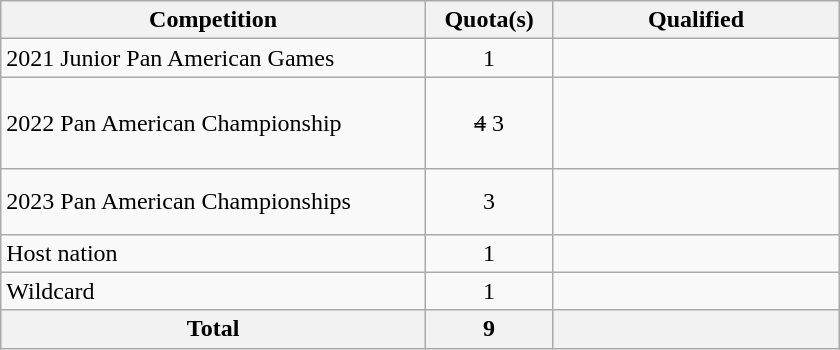<table class = "wikitable" width=560>
<tr>
<th width=300>Competition</th>
<th width=80>Quota(s)</th>
<th width=200>Qualified</th>
</tr>
<tr>
<td>2021 Junior Pan American Games</td>
<td align="center">1</td>
<td></td>
</tr>
<tr>
<td>2022 Pan American Championship</td>
<td align="center"><s>4</s> 3</td>
<td><br><br><br><s></s></td>
</tr>
<tr>
<td>2023 Pan American Championships</td>
<td align="center">3</td>
<td><br><br></td>
</tr>
<tr>
<td>Host nation</td>
<td align="center">1</td>
<td></td>
</tr>
<tr>
<td>Wildcard</td>
<td align="center">1</td>
<td></td>
</tr>
<tr>
<th>Total</th>
<th>9</th>
<th></th>
</tr>
</table>
